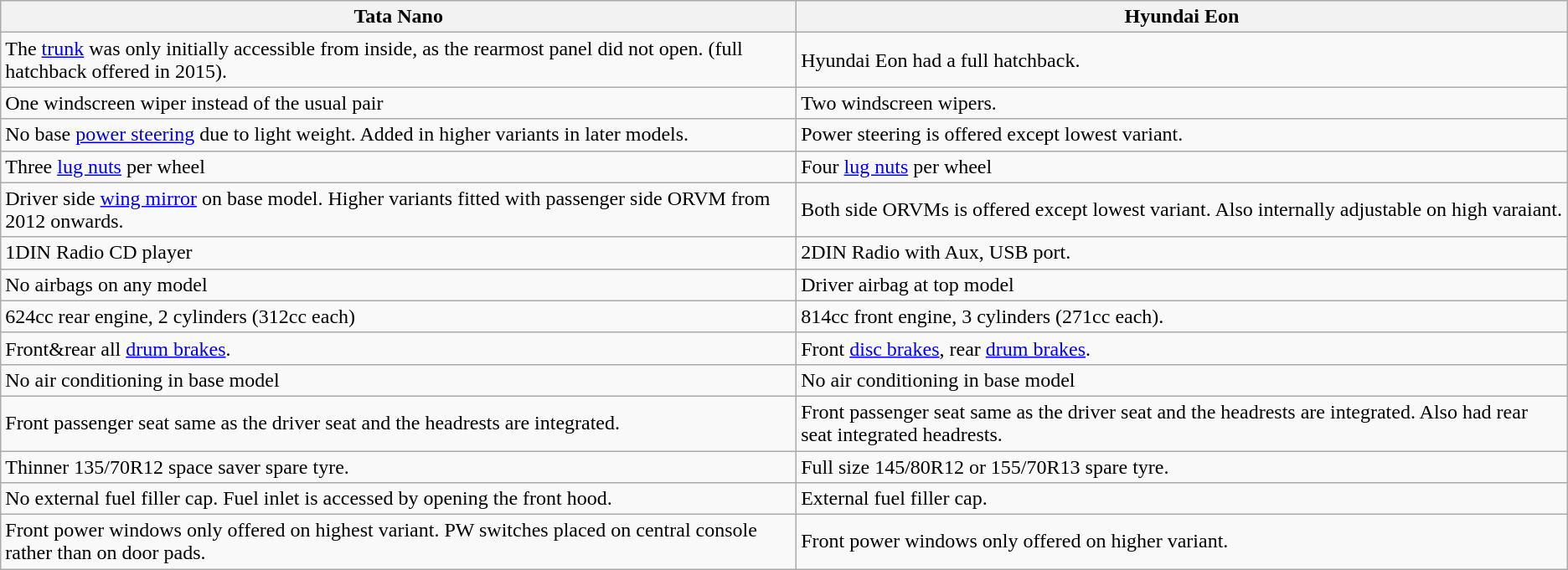<table class="wikitable">
<tr>
<th>Tata Nano</th>
<th>Hyundai Eon</th>
</tr>
<tr>
<td>The <a href='#'>trunk</a> was only initially accessible from inside, as the rearmost panel did not open. (full hatchback offered in 2015).</td>
<td>Hyundai Eon had a full hatchback.</td>
</tr>
<tr>
<td>One windscreen wiper instead of the usual pair</td>
<td>Two windscreen wipers.</td>
</tr>
<tr>
<td>No base <a href='#'>power steering</a> due to light weight. Added in higher variants in later models.</td>
<td>Power steering is offered except lowest variant.</td>
</tr>
<tr>
<td>Three <a href='#'>lug nuts</a> per wheel </td>
<td>Four <a href='#'>lug nuts</a> per wheel</td>
</tr>
<tr>
<td>Driver side <a href='#'>wing mirror</a> on base model. Higher variants fitted with passenger side ORVM from 2012 onwards.</td>
<td>Both side ORVMs is offered except lowest variant. Also internally adjustable on high varaiant.</td>
</tr>
<tr>
<td>1DIN Radio CD player</td>
<td>2DIN Radio with Aux, USB port.</td>
</tr>
<tr>
<td>No airbags on any model</td>
<td>Driver airbag at top model</td>
</tr>
<tr>
<td>624cc rear engine, 2 cylinders (312cc each)</td>
<td>814cc front engine, 3 cylinders (271cc each).</td>
</tr>
<tr>
<td>Front&rear all <a href='#'>drum brakes</a>.</td>
<td>Front <a href='#'>disc brakes</a>, rear <a href='#'>drum brakes</a>.</td>
</tr>
<tr>
<td>No air conditioning in base model</td>
<td>No air conditioning in base model</td>
</tr>
<tr>
<td>Front passenger seat same as the driver seat and the headrests are integrated.</td>
<td>Front passenger seat same as the driver seat and the headrests are integrated. Also had rear seat integrated headrests.</td>
</tr>
<tr>
<td>Thinner 135/70R12 space saver spare tyre.</td>
<td>Full size 145/80R12 or 155/70R13 spare tyre.</td>
</tr>
<tr>
<td>No external fuel filler cap. Fuel inlet is accessed by opening the front hood.</td>
<td>External fuel filler cap.</td>
</tr>
<tr>
<td>Front power windows only offered on highest variant. PW switches placed on central console rather than on door pads.</td>
<td>Front power windows only offered on higher variant.</td>
</tr>
</table>
